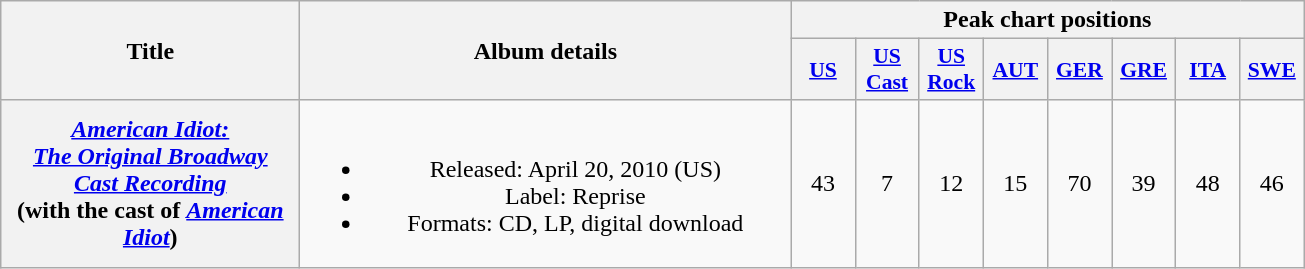<table class="wikitable plainrowheaders" style="text-align:center;">
<tr>
<th scope="col" rowspan="2" style="width:12em;">Title</th>
<th scope="col" rowspan="2" style="width:20em;">Album details</th>
<th scope="col" colspan="8">Peak chart positions</th>
</tr>
<tr>
<th scope="col" style="width:2.5em;font-size:90%;"><a href='#'>US</a><br></th>
<th scope="col" style="width:2.5em;font-size:90%;"><a href='#'>US<br>Cast</a><br></th>
<th scope="col" style="width:2.5em;font-size:90%;"><a href='#'>US<br>Rock</a><br></th>
<th scope="col" style="width:2.5em;font-size:90%;"><a href='#'>AUT</a><br></th>
<th scope="col" style="width:2.5em;font-size:90%;"><a href='#'>GER</a><br></th>
<th scope="col" style="width:2.5em;font-size:90%;"><a href='#'>GRE</a><br></th>
<th scope="col" style="width:2.5em;font-size:90%;"><a href='#'>ITA</a><br></th>
<th scope="col" style="width:2.5em;font-size:90%;"><a href='#'>SWE</a><br></th>
</tr>
<tr>
<th scope="row"><em><a href='#'>American Idiot:<br>The Original Broadway<br>Cast Recording</a></em><br><span>(with the cast of <em><a href='#'>American Idiot</a></em>)</span></th>
<td><br><ul><li>Released: April 20, 2010 <span>(US)</span></li><li>Label: Reprise</li><li>Formats: CD, LP, digital download</li></ul></td>
<td>43</td>
<td>7</td>
<td>12</td>
<td>15</td>
<td>70</td>
<td>39</td>
<td>48</td>
<td>46</td>
</tr>
</table>
